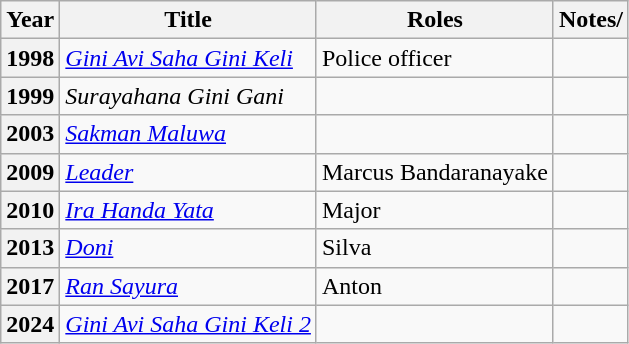<table class="wikitable plainrowheaders sortable">
<tr>
<th scope="col" scope="col">Year</th>
<th scope="col">Title</th>
<th scope="col">Roles</th>
<th scope="col" class="unsortable">Notes/</th>
</tr>
<tr>
<th scope="row">1998</th>
<td><em><a href='#'>Gini Avi Saha Gini Keli</a></em></td>
<td>Police officer</td>
<td></td>
</tr>
<tr>
<th scope="row">1999</th>
<td><em>Surayahana Gini Gani</em></td>
<td></td>
<td></td>
</tr>
<tr>
<th scope="row">2003</th>
<td><em><a href='#'>Sakman Maluwa</a></em></td>
<td></td>
<td></td>
</tr>
<tr>
<th scope="row">2009</th>
<td><em><a href='#'>Leader</a></em></td>
<td>Marcus Bandaranayake</td>
<td></td>
</tr>
<tr>
<th scope="row">2010</th>
<td><em><a href='#'>Ira Handa Yata</a></em></td>
<td>Major</td>
<td></td>
</tr>
<tr>
<th scope="row">2013</th>
<td><em><a href='#'>Doni</a></em></td>
<td>Silva</td>
<td></td>
</tr>
<tr>
<th scope="row">2017</th>
<td><em><a href='#'>Ran Sayura</a></em></td>
<td>Anton</td>
<td></td>
</tr>
<tr>
<th scope="row">2024</th>
<td><em><a href='#'>Gini Avi Saha Gini Keli 2</a></em></td>
<td></td>
<td></td>
</tr>
</table>
